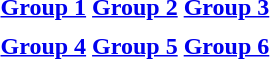<table>
<tr valign=top>
<th align="center"><a href='#'>Group 1</a></th>
<th align="center"><a href='#'>Group 2</a></th>
<th align="center"><a href='#'>Group 3</a></th>
</tr>
<tr valign=top>
<td align="left"></td>
<td align="left"></td>
<td align="left"></td>
</tr>
<tr valign=top>
<th align="center"><a href='#'>Group 4</a></th>
<th align="center"><a href='#'>Group 5</a></th>
<th align="center"><a href='#'>Group 6</a></th>
</tr>
<tr valign=top>
<td align="left"></td>
<td align="left"></td>
<td align="left"></td>
</tr>
</table>
